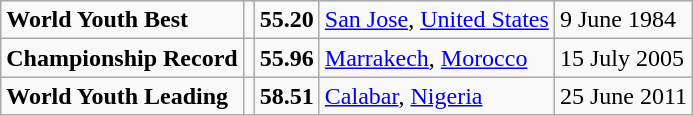<table class="wikitable">
<tr>
<td><strong>World Youth Best</strong></td>
<td></td>
<td><strong>55.20</strong></td>
<td><a href='#'>San Jose</a>, <a href='#'>United States</a></td>
<td>9 June 1984</td>
</tr>
<tr>
<td><strong>Championship Record</strong></td>
<td></td>
<td><strong>55.96</strong></td>
<td><a href='#'>Marrakech</a>, <a href='#'>Morocco</a></td>
<td>15 July 2005</td>
</tr>
<tr>
<td><strong>World Youth Leading</strong></td>
<td></td>
<td><strong>58.51</strong></td>
<td><a href='#'>Calabar</a>, <a href='#'>Nigeria</a></td>
<td>25 June 2011</td>
</tr>
</table>
